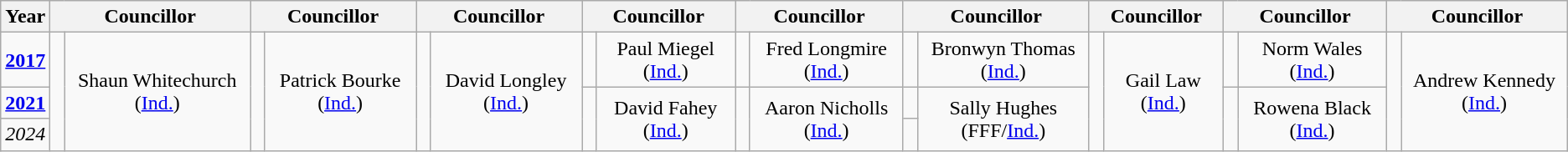<table class="wikitable">
<tr>
<th>Year</th>
<th colspan="2">Councillor</th>
<th colspan="2">Councillor</th>
<th colspan="2">Councillor</th>
<th colspan="2">Councillor</th>
<th colspan="2">Councillor</th>
<th colspan="2">Councillor</th>
<th colspan="2">Councillor</th>
<th colspan="2">Councillor</th>
<th colspan="2">Councillor</th>
</tr>
<tr>
<td align="center"><strong><a href='#'>2017</a></strong></td>
<td rowspan="3" width="1px" > </td>
<td rowspan="3"; align="center">Shaun Whitechurch (<a href='#'>Ind.</a>)</td>
<td rowspan="3" width="1px" > </td>
<td rowspan="3"; align="center">Patrick Bourke (<a href='#'>Ind.</a>)</td>
<td rowspan="3" width="1px" > </td>
<td rowspan="3"; align="center">David Longley (<a href='#'>Ind.</a>)</td>
<td rowspan="1" width="1px" > </td>
<td rowspan="1"; align="center">Paul Miegel (<a href='#'>Ind.</a>)</td>
<td rowspan="1" width="1px" > </td>
<td rowspan="1"; align="center">Fred Longmire (<a href='#'>Ind.</a>)</td>
<td rowspan="1" width="1px" > </td>
<td rowspan="1"; align="center">Bronwyn Thomas (<a href='#'>Ind.</a>)</td>
<td rowspan="3" width="1px" > </td>
<td rowspan="3"; align="center">Gail Law (<a href='#'>Ind.</a>)</td>
<td rowspan="1" width="1px" > </td>
<td rowspan="1"; align="center">Norm Wales (<a href='#'>Ind.</a>)</td>
<td rowspan="3" width="1px" > </td>
<td rowspan="3"; align="center">Andrew Kennedy (<a href='#'>Ind.</a>)</td>
</tr>
<tr>
<td align="center"><strong><a href='#'>2021</a></strong></td>
<td rowspan="2" width="1px" > </td>
<td rowspan="2"; align="center">David Fahey (<a href='#'>Ind.</a>)</td>
<td rowspan="2" width="1px" > </td>
<td rowspan="2"; align="center">Aaron Nicholls (<a href='#'>Ind.</a>)</td>
<td rowspan="1" width="1px" > </td>
<td rowspan="2"; align="center">Sally Hughes (FFF/<a href='#'>Ind.</a>)</td>
<td rowspan="2" width="1px" > </td>
<td rowspan="2"; align="center">Rowena Black (<a href='#'>Ind.</a>)</td>
</tr>
<tr>
<td align="center"><em>2024</em></td>
<td rowspan="1" width="1px" > </td>
</tr>
</table>
